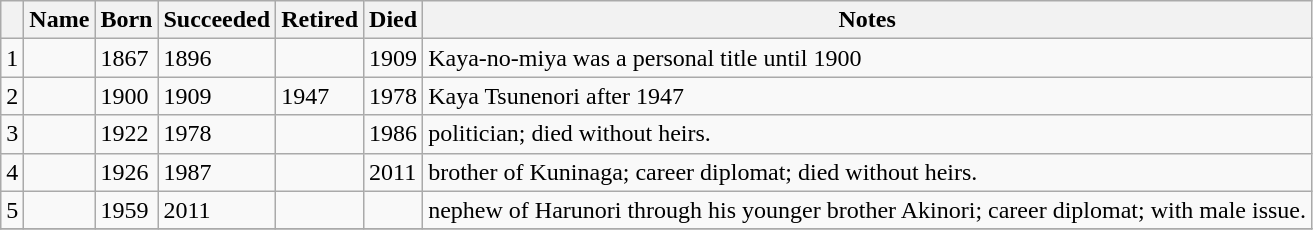<table class=wikitable>
<tr>
<th></th>
<th>Name</th>
<th>Born</th>
<th>Succeeded</th>
<th>Retired</th>
<th>Died</th>
<th>Notes</th>
</tr>
<tr>
<td>1</td>
<td></td>
<td>1867</td>
<td>1896</td>
<td></td>
<td>1909</td>
<td>Kaya-no-miya was a personal title until 1900</td>
</tr>
<tr>
<td>2</td>
<td></td>
<td>1900</td>
<td>1909</td>
<td>1947</td>
<td>1978</td>
<td>Kaya Tsunenori after 1947</td>
</tr>
<tr>
<td>3</td>
<td></td>
<td>1922</td>
<td>1978</td>
<td></td>
<td>1986</td>
<td>politician; died without heirs.</td>
</tr>
<tr>
<td>4</td>
<td></td>
<td>1926</td>
<td>1987</td>
<td></td>
<td>2011</td>
<td>brother of Kuninaga; career diplomat; died without heirs.</td>
</tr>
<tr>
<td>5</td>
<td></td>
<td>1959</td>
<td>2011</td>
<td></td>
<td></td>
<td>nephew of Harunori through his younger brother Akinori; career diplomat; with male issue.</td>
</tr>
<tr>
</tr>
</table>
